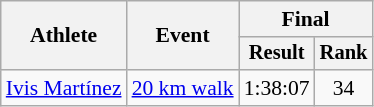<table class="wikitable" style="font-size:90%; text-align: center">
<tr>
<th rowspan="2">Athlete</th>
<th rowspan="2">Event</th>
<th colspan="2">Final</th>
</tr>
<tr style="font-size:95%">
<th>Result</th>
<th>Rank</th>
</tr>
<tr align=center>
<td align=left><a href='#'>Ivis Martínez</a></td>
<td align=left><a href='#'>20 km walk</a></td>
<td>1:38:07</td>
<td>34</td>
</tr>
</table>
